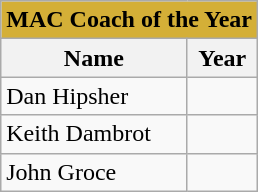<table class="wikitable">
<tr>
<th colspan=2 style="background:#d4af37;">MAC Coach of the Year</th>
</tr>
<tr>
<th>Name</th>
<th>Year</th>
</tr>
<tr>
<td>Dan Hipsher</td>
<td></td>
</tr>
<tr>
<td>Keith Dambrot</td>
<td></td>
</tr>
<tr>
<td>John Groce</td>
<td></td>
</tr>
</table>
